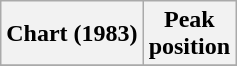<table class="wikitable">
<tr>
<th>Chart (1983)</th>
<th>Peak<br>position</th>
</tr>
<tr>
</tr>
</table>
